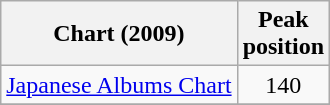<table class="wikitable sortable">
<tr>
<th>Chart (2009)</th>
<th>Peak<br>position</th>
</tr>
<tr>
<td><a href='#'>Japanese Albums Chart</a></td>
<td style="text-align:center;">140</td>
</tr>
<tr>
</tr>
</table>
